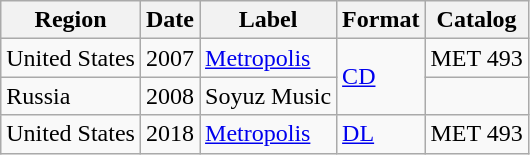<table class="wikitable">
<tr>
<th>Region</th>
<th>Date</th>
<th>Label</th>
<th>Format</th>
<th>Catalog</th>
</tr>
<tr>
<td>United States</td>
<td>2007</td>
<td><a href='#'>Metropolis</a></td>
<td rowspan="2"><a href='#'>CD</a></td>
<td>MET 493</td>
</tr>
<tr>
<td>Russia</td>
<td>2008</td>
<td>Soyuz Music</td>
<td></td>
</tr>
<tr>
<td>United States</td>
<td>2018</td>
<td><a href='#'>Metropolis</a></td>
<td><a href='#'>DL</a></td>
<td>MET 493</td>
</tr>
</table>
